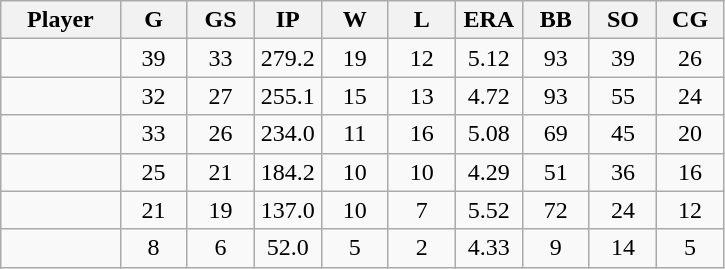<table class="wikitable sortable">
<tr>
<th bgcolor="#DDDDFF" width="16%">Player</th>
<th bgcolor="#DDDDFF" width="9%">G</th>
<th bgcolor="#DDDDFF" width="9%">GS</th>
<th bgcolor="#DDDDFF" width="9%">IP</th>
<th bgcolor="#DDDDFF" width="9%">W</th>
<th bgcolor="#DDDDFF" width="9%">L</th>
<th bgcolor="#DDDDFF" width="9%">ERA</th>
<th bgcolor="#DDDDFF" width="9%">BB</th>
<th bgcolor="#DDDDFF" width="9%">SO</th>
<th bgcolor="#DDDDFF" width="9%">CG</th>
</tr>
<tr align="center">
<td></td>
<td>39</td>
<td>33</td>
<td>279.2</td>
<td>19</td>
<td>12</td>
<td>5.12</td>
<td>93</td>
<td>39</td>
<td>26</td>
</tr>
<tr align="center">
<td></td>
<td>32</td>
<td>27</td>
<td>255.1</td>
<td>15</td>
<td>13</td>
<td>4.72</td>
<td>93</td>
<td>55</td>
<td>24</td>
</tr>
<tr align="center">
<td></td>
<td>33</td>
<td>26</td>
<td>234.0</td>
<td>11</td>
<td>16</td>
<td>5.08</td>
<td>69</td>
<td>45</td>
<td>20</td>
</tr>
<tr align="center">
<td></td>
<td>25</td>
<td>21</td>
<td>184.2</td>
<td>10</td>
<td>10</td>
<td>4.29</td>
<td>51</td>
<td>36</td>
<td>16</td>
</tr>
<tr align="center">
<td></td>
<td>21</td>
<td>19</td>
<td>137.0</td>
<td>10</td>
<td>7</td>
<td>5.52</td>
<td>72</td>
<td>24</td>
<td>12</td>
</tr>
<tr align="center">
<td></td>
<td>8</td>
<td>6</td>
<td>52.0</td>
<td>5</td>
<td>2</td>
<td>4.33</td>
<td>9</td>
<td>14</td>
<td>5</td>
</tr>
</table>
